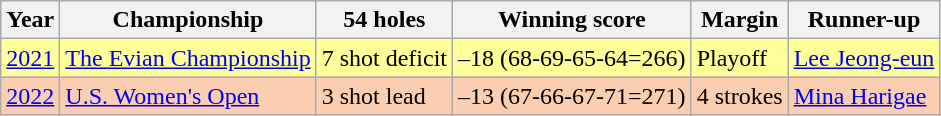<table class="wikitable">
<tr>
<th>Year</th>
<th>Championship</th>
<th>54 holes</th>
<th>Winning score</th>
<th>Margin</th>
<th>Runner-up</th>
</tr>
<tr style="background:#FFFF99;">
<td><a href='#'>2021</a></td>
<td><a href='#'>The Evian Championship</a></td>
<td>7 shot deficit</td>
<td>–18 (68-69-65-64=266)</td>
<td>Playoff</td>
<td> <a href='#'>Lee Jeong-eun</a></td>
</tr>
<tr style="background:#FBCEB1;">
<td><a href='#'>2022</a></td>
<td><a href='#'>U.S. Women's Open</a></td>
<td>3 shot lead</td>
<td>–13 (67-66-67-71=271)</td>
<td>4 strokes</td>
<td> <a href='#'>Mina Harigae</a></td>
</tr>
</table>
